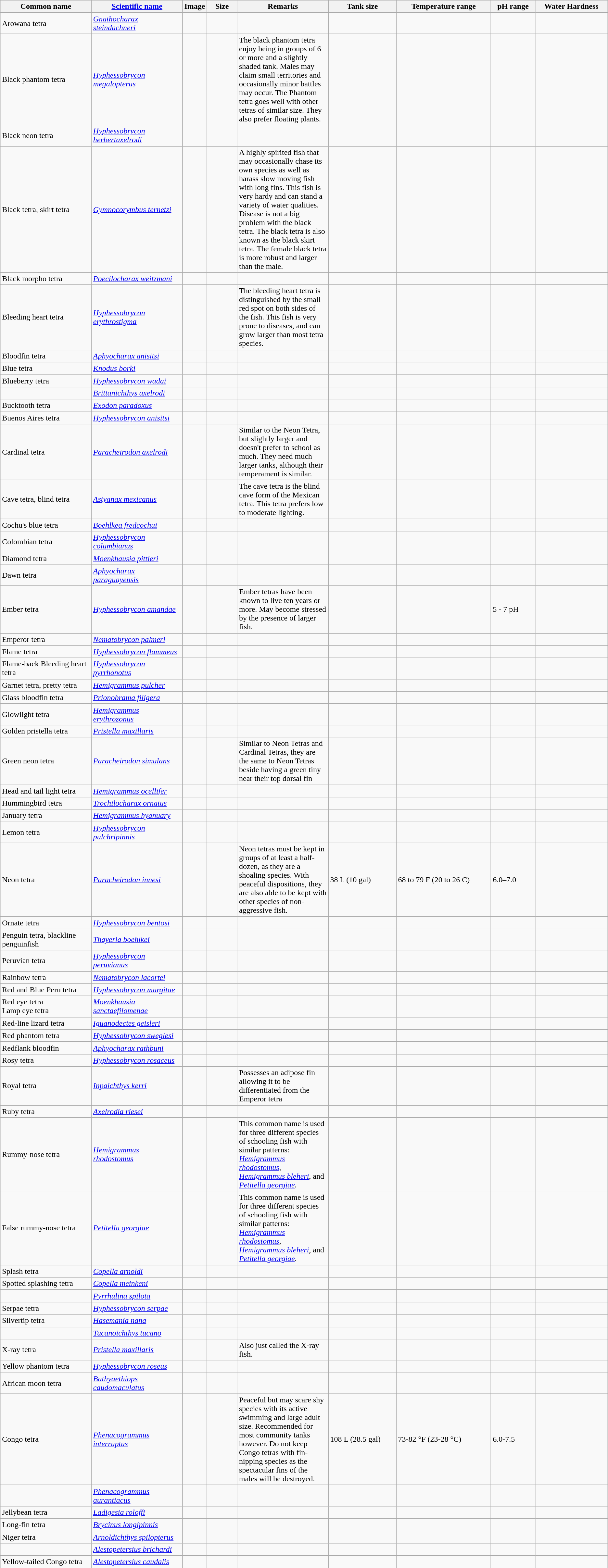<table class="wikitable sortable">
<tr>
<th width="15%">Common name</th>
<th width="15%"><a href='#'>Scientific name</a></th>
<th width="1%">Image</th>
<th width="5%">Size</th>
<th width="15%">Remarks</th>
<th>Tank size</th>
<th class="unsortable">Temperature range</th>
<th class="unsortable">pH range</th>
<th>Water Hardness</th>
</tr>
<tr>
<td>Arowana tetra</td>
<td><em><a href='#'>Gnathocharax steindachneri</a></em></td>
<td align="center"></td>
<td align="center"></td>
<td></td>
<td></td>
<td></td>
<td></td>
<td></td>
</tr>
<tr>
<td>Black phantom tetra</td>
<td><em><a href='#'>Hyphessobrycon megalopterus</a></em></td>
<td align="center"></td>
<td align="center"></td>
<td>The black phantom tetra enjoy being in groups of 6 or more and a slightly shaded tank. Males may claim small territories and occasionally minor battles may occur. The Phantom tetra goes well with other tetras of similar size. They also prefer floating plants.</td>
<td></td>
<td></td>
<td></td>
<td></td>
</tr>
<tr>
<td>Black neon tetra</td>
<td><em><a href='#'>Hyphessobrycon herbertaxelrodi</a></em></td>
<td align="center"></td>
<td align="center"></td>
<td></td>
<td></td>
<td></td>
<td></td>
<td></td>
</tr>
<tr>
<td>Black tetra, skirt tetra</td>
<td><em><a href='#'>Gymnocorymbus ternetzi</a></em></td>
<td align="center"></td>
<td align="center"></td>
<td>A highly spirited fish that may occasionally chase its own species as well as harass slow moving fish with long fins. This fish is very hardy and can stand a variety of water qualities. Disease is not a big problem with the black tetra. The black tetra is also known as the black skirt tetra. The female black tetra is more robust and larger than the male.</td>
<td></td>
<td></td>
<td></td>
<td></td>
</tr>
<tr>
<td>Black morpho tetra</td>
<td><em><a href='#'>Poecilocharax weitzmani</a></em></td>
<td align="center"></td>
<td align="center"></td>
<td></td>
<td></td>
<td></td>
<td></td>
<td></td>
</tr>
<tr>
<td>Bleeding heart tetra</td>
<td><em><a href='#'>Hyphessobrycon erythrostigma</a></em></td>
<td align="center"></td>
<td align="center"></td>
<td>The bleeding heart tetra is distinguished by the small red spot on both sides of the fish. This fish is very prone to diseases, and can grow larger than most tetra species.</td>
<td></td>
<td></td>
<td></td>
<td></td>
</tr>
<tr>
<td>Bloodfin tetra</td>
<td><em><a href='#'>Aphyocharax anisitsi</a></em></td>
<td align="center"></td>
<td align="center"></td>
<td></td>
<td></td>
<td></td>
<td></td>
<td></td>
</tr>
<tr>
<td>Blue tetra</td>
<td><em><a href='#'>Knodus borki</a></em></td>
<td align="center"></td>
<td align="center"></td>
<td></td>
<td></td>
<td></td>
<td></td>
<td></td>
</tr>
<tr>
<td>Blueberry tetra</td>
<td><em><a href='#'>Hyphessobrycon wadai</a></em></td>
<td align="center"></td>
<td align="center"></td>
<td></td>
<td></td>
<td></td>
<td></td>
<td></td>
</tr>
<tr>
<td></td>
<td><em><a href='#'>Brittanichthys axelrodi</a></em></td>
<td align="center"></td>
<td align="center"></td>
<td></td>
<td></td>
<td></td>
<td></td>
<td></td>
</tr>
<tr>
<td>Bucktooth tetra</td>
<td><em><a href='#'>Exodon paradoxus</a></em></td>
<td align="center"></td>
<td align="center"></td>
<td></td>
<td></td>
<td></td>
<td></td>
<td></td>
</tr>
<tr>
<td>Buenos Aires tetra</td>
<td><em><a href='#'>Hyphessobrycon anisitsi</a></em></td>
<td align="center"></td>
<td align="center"></td>
<td></td>
<td></td>
<td></td>
<td></td>
<td></td>
</tr>
<tr>
<td>Cardinal tetra</td>
<td><em><a href='#'>Paracheirodon axelrodi</a></em></td>
<td align="center"></td>
<td align="center"></td>
<td>Similar to the Neon Tetra, but slightly larger and doesn't prefer to school as much. They need much larger tanks, although their temperament is similar.</td>
<td></td>
<td></td>
<td></td>
<td></td>
</tr>
<tr>
<td>Cave tetra, blind tetra</td>
<td><em><a href='#'>Astyanax mexicanus</a></em></td>
<td align="center"></td>
<td align="center"></td>
<td>The cave tetra is the blind cave form of the Mexican tetra. This tetra prefers low to moderate lighting.</td>
<td></td>
<td></td>
<td></td>
<td></td>
</tr>
<tr>
<td>Cochu's blue tetra</td>
<td><em><a href='#'>Boehlkea fredcochui</a></em></td>
<td align="center"></td>
<td align="center"></td>
<td></td>
<td></td>
<td></td>
<td></td>
<td></td>
</tr>
<tr>
<td>Colombian tetra</td>
<td><em><a href='#'>Hyphessobrycon columbianus</a></em></td>
<td align="center"></td>
<td align="center"></td>
<td></td>
<td></td>
<td></td>
<td></td>
<td></td>
</tr>
<tr>
<td>Diamond tetra</td>
<td><em><a href='#'>Moenkhausia pittieri</a></em></td>
<td align="center"></td>
<td align="center"></td>
<td></td>
<td></td>
<td></td>
<td></td>
<td></td>
</tr>
<tr>
<td>Dawn tetra</td>
<td><em><a href='#'>Aphyocharax paraguayensis</a></em></td>
<td align="center"></td>
<td align="center"></td>
<td></td>
<td></td>
<td></td>
<td></td>
<td></td>
</tr>
<tr>
<td>Ember tetra</td>
<td><em><a href='#'>Hyphessobrycon amandae</a></em></td>
<td align="center"></td>
<td align="center"></td>
<td>Ember tetras have been known to live ten years or more. May become stressed by the presence of larger fish.</td>
<td></td>
<td></td>
<td>5 - 7 pH</td>
<td></td>
</tr>
<tr>
<td>Emperor tetra</td>
<td><em><a href='#'>Nematobrycon palmeri</a></em></td>
<td align="center"></td>
<td align="center"></td>
<td></td>
<td></td>
<td></td>
<td></td>
<td></td>
</tr>
<tr>
<td>Flame tetra</td>
<td><em><a href='#'>Hyphessobrycon flammeus</a></em></td>
<td align="center"></td>
<td align="center"></td>
<td></td>
<td></td>
<td></td>
<td></td>
<td></td>
</tr>
<tr>
<td>Flame-back Bleeding heart tetra</td>
<td><em><a href='#'>Hyphessobrycon pyrrhonotus</a></em></td>
<td align="center"></td>
<td align="center"></td>
<td></td>
<td></td>
<td></td>
<td></td>
<td></td>
</tr>
<tr>
<td>Garnet tetra, pretty tetra</td>
<td><em><a href='#'>Hemigrammus pulcher</a></em></td>
<td align="center"></td>
<td align="center"></td>
<td></td>
<td></td>
<td></td>
<td></td>
<td></td>
</tr>
<tr>
<td>Glass bloodfin tetra</td>
<td><em><a href='#'>Prionobrama filigera</a></em></td>
<td align="center"></td>
<td align="center"></td>
<td></td>
<td></td>
<td></td>
<td></td>
<td></td>
</tr>
<tr>
<td>Glowlight tetra</td>
<td><em><a href='#'>Hemigrammus erythrozonus</a></em></td>
<td align="center"></td>
<td align="center"></td>
<td></td>
<td></td>
<td></td>
<td></td>
<td></td>
</tr>
<tr>
<td>Golden pristella tetra</td>
<td><em><a href='#'>Pristella maxillaris</a></em></td>
<td align="center"></td>
<td align="center"></td>
<td></td>
<td></td>
<td></td>
<td></td>
<td></td>
</tr>
<tr>
<td>Green neon tetra</td>
<td><em><a href='#'>Paracheirodon simulans</a></em></td>
<td align="center"></td>
<td align="center"></td>
<td>Similar to Neon Tetras and Cardinal Tetras, they are the same to Neon Tetras beside having a green tiny near their top dorsal fin</td>
<td></td>
<td></td>
<td></td>
<td></td>
</tr>
<tr>
<td>Head and tail light tetra</td>
<td><em><a href='#'>Hemigrammus ocellifer</a></em></td>
<td align="center"></td>
<td align="center"></td>
<td></td>
<td></td>
<td></td>
<td></td>
<td></td>
</tr>
<tr>
<td>Hummingbird tetra</td>
<td><em><a href='#'>Trochilocharax ornatus</a></em></td>
<td align="center"></td>
<td align="center"></td>
<td></td>
<td></td>
<td></td>
<td></td>
<td></td>
</tr>
<tr>
<td>January tetra</td>
<td><em><a href='#'>Hemigrammus hyanuary</a></em></td>
<td align="center"></td>
<td align="center"></td>
<td></td>
<td></td>
<td></td>
<td></td>
<td></td>
</tr>
<tr>
<td>Lemon tetra</td>
<td><em><a href='#'>Hyphessobrycon pulchripinnis</a></em></td>
<td align="center"></td>
<td align="center"></td>
<td></td>
<td></td>
<td></td>
<td></td>
<td></td>
</tr>
<tr>
<td>Neon tetra</td>
<td><em><a href='#'>Paracheirodon innesi</a></em></td>
<td align="center"></td>
<td align="center"></td>
<td>Neon tetras must be kept in groups of at least a half-dozen, as they are a shoaling species. With peaceful dispositions, they are also able to be kept with other species of non-aggressive fish.</td>
<td>38 L (10 gal)</td>
<td>68 to 79 F (20 to 26 C)</td>
<td>6.0–7.0</td>
<td></td>
</tr>
<tr>
<td>Ornate tetra</td>
<td><em><a href='#'>Hyphessobrycon bentosi</a></em></td>
<td align="center"></td>
<td align="center"></td>
<td></td>
<td></td>
<td></td>
<td></td>
<td></td>
</tr>
<tr>
<td>Penguin tetra, blackline penguinfish</td>
<td><em><a href='#'>Thayeria boehlkei</a></em></td>
<td align="center"></td>
<td align="center"></td>
<td></td>
<td></td>
<td></td>
<td></td>
<td></td>
</tr>
<tr>
<td>Peruvian tetra</td>
<td><em><a href='#'>Hyphessobrycon peruvianus</a></em></td>
<td align="center"></td>
<td align="center"></td>
<td></td>
<td></td>
<td></td>
<td></td>
<td></td>
</tr>
<tr>
<td>Rainbow tetra</td>
<td><em><a href='#'>Nematobrycon lacortei</a></em></td>
<td align="center"></td>
<td align="center"></td>
<td></td>
<td></td>
<td></td>
<td></td>
<td></td>
</tr>
<tr>
<td>Red and Blue Peru tetra</td>
<td><em><a href='#'>Hyphessobrycon margitae</a></em></td>
<td align="center"></td>
<td align="center"></td>
<td></td>
<td></td>
<td></td>
<td></td>
<td></td>
</tr>
<tr>
<td>Red eye tetra<br>Lamp eye tetra</td>
<td><em><a href='#'>Moenkhausia sanctaefilomenae</a></em></td>
<td align="center"></td>
<td align="center"></td>
<td></td>
<td></td>
<td></td>
<td></td>
<td></td>
</tr>
<tr>
<td>Red-line lizard tetra</td>
<td><em><a href='#'>Iguanodectes geisleri</a></em></td>
<td align="center"></td>
<td align="center"></td>
<td></td>
<td></td>
<td></td>
<td></td>
<td></td>
</tr>
<tr>
<td>Red phantom tetra</td>
<td><em><a href='#'>Hyphessobrycon sweglesi</a></em></td>
<td align="center"></td>
<td align="center"></td>
<td></td>
<td></td>
<td></td>
<td></td>
<td></td>
</tr>
<tr>
<td>Redflank bloodfin</td>
<td><em><a href='#'>Aphyocharax rathbuni</a></em></td>
<td align="center"></td>
<td align="center"></td>
<td></td>
<td></td>
<td></td>
<td></td>
<td></td>
</tr>
<tr>
<td>Rosy tetra</td>
<td><em><a href='#'>Hyphessobrycon rosaceus</a></em></td>
<td align="center"></td>
<td align="center"></td>
<td></td>
<td></td>
<td></td>
<td></td>
<td></td>
</tr>
<tr>
<td>Royal tetra</td>
<td><em><a href='#'>Inpaichthys kerri</a></em></td>
<td align="center"></td>
<td align="center"></td>
<td>Possesses an adipose fin allowing it to be differentiated from the Emperor tetra </td>
<td></td>
<td></td>
<td></td>
<td></td>
</tr>
<tr>
<td>Ruby tetra</td>
<td><em><a href='#'>Axelrodia riesei</a></em></td>
<td align="center"></td>
<td align="center"></td>
<td></td>
<td></td>
<td></td>
<td></td>
<td></td>
</tr>
<tr>
<td>Rummy-nose tetra</td>
<td><em><a href='#'>Hemigrammus rhodostomus</a></em></td>
<td align="center"></td>
<td align="center"></td>
<td>This common name is used for three different species of schooling fish with similar patterns: <em><a href='#'>Hemigrammus rhodostomus</a>, <a href='#'>Hemigrammus bleheri</a></em>, and <em><a href='#'>Petitella georgiae</a>.</em></td>
<td></td>
<td></td>
<td></td>
<td></td>
</tr>
<tr>
<td>False rummy-nose tetra</td>
<td><em><a href='#'>Petitella georgiae</a></em></td>
<td align="center"></td>
<td align="center"></td>
<td>This common name is used for three different species of schooling fish with similar patterns: <em><a href='#'>Hemigrammus rhodostomus</a>, <a href='#'>Hemigrammus bleheri</a></em>, and <em><a href='#'>Petitella georgiae</a>.</em></td>
<td></td>
<td></td>
<td></td>
<td></td>
</tr>
<tr>
<td>Splash tetra</td>
<td><em><a href='#'>Copella arnoldi</a></em></td>
<td align="center"></td>
<td align="center"></td>
<td></td>
<td></td>
<td></td>
<td></td>
<td></td>
</tr>
<tr>
<td>Spotted splashing tetra</td>
<td><em><a href='#'>Copella meinkeni</a></em></td>
<td align="center"></td>
<td align="center"></td>
<td></td>
<td></td>
<td></td>
<td></td>
<td></td>
</tr>
<tr>
<td></td>
<td><em><a href='#'>Pyrrhulina spilota</a></em></td>
<td align="center"></td>
<td align="center"></td>
<td></td>
<td></td>
<td></td>
<td></td>
<td></td>
</tr>
<tr>
<td>Serpae tetra</td>
<td><em><a href='#'>Hyphessobrycon serpae</a></em></td>
<td align="center"></td>
<td align="center"></td>
<td></td>
<td></td>
<td></td>
<td></td>
<td></td>
</tr>
<tr>
<td>Silvertip tetra</td>
<td><em><a href='#'>Hasemania nana</a></em></td>
<td align= "center"></td>
<td align="center"></td>
<td></td>
<td></td>
<td></td>
<td></td>
<td></td>
</tr>
<tr>
<td></td>
<td><em><a href='#'>Tucanoichthys tucano</a></em></td>
<td align= "center"></td>
<td align="center"></td>
<td></td>
<td></td>
<td></td>
<td></td>
<td></td>
</tr>
<tr>
<td>X-ray tetra</td>
<td><em><a href='#'>Pristella maxillaris</a></em></td>
<td align="center"></td>
<td align="center"></td>
<td>Also just called the X-ray fish.</td>
<td></td>
<td></td>
<td></td>
<td></td>
</tr>
<tr>
<td>Yellow phantom tetra</td>
<td><em><a href='#'>Hyphessobrycon roseus</a></em></td>
<td align="center"></td>
<td align="center"></td>
<td></td>
<td></td>
<td></td>
<td></td>
<td></td>
</tr>
<tr>
<td>African moon tetra</td>
<td><em><a href='#'>Bathyaethiops caudomaculatus</a></em></td>
<td align="center"></td>
<td align="center"></td>
<td></td>
<td></td>
<td></td>
<td></td>
<td></td>
</tr>
<tr>
<td>Congo tetra</td>
<td><em><a href='#'>Phenacogrammus interruptus</a></em></td>
<td align="center"></td>
<td align="center"></td>
<td>Peaceful but may scare shy species with its active swimming and large adult size. Recommended for most community tanks however. Do not keep Congo tetras with fin-nipping species as the spectacular fins of the males will be destroyed.</td>
<td>108 L (28.5 gal)</td>
<td>73-82 °F (23-28 °C)</td>
<td>6.0-7.5</td>
<td></td>
</tr>
<tr>
<td></td>
<td><em><a href='#'>Phenacogrammus aurantiacus</a></em></td>
<td align="center"></td>
<td align="center"></td>
<td></td>
<td></td>
<td></td>
<td></td>
<td></td>
</tr>
<tr>
<td>Jellybean tetra</td>
<td><em><a href='#'>Ladigesia roloffi</a></em></td>
<td align="center"></td>
<td align="center"></td>
<td></td>
<td></td>
<td></td>
<td></td>
<td></td>
</tr>
<tr>
<td>Long-fin tetra</td>
<td><em><a href='#'>Brycinus longipinnis</a></em></td>
<td align="center"></td>
<td align="center"></td>
<td></td>
<td></td>
<td></td>
<td></td>
<td></td>
</tr>
<tr>
<td>Niger tetra</td>
<td><em><a href='#'>Arnoldichthys spilopterus</a></em></td>
<td align="center"></td>
<td align="center"></td>
<td></td>
<td></td>
<td></td>
<td></td>
<td></td>
</tr>
<tr>
<td></td>
<td><em><a href='#'>Alestopetersius brichardi</a></em></td>
<td align="center"></td>
<td align="center"></td>
<td></td>
<td></td>
<td></td>
<td></td>
<td></td>
</tr>
<tr>
<td>Yellow-tailed Congo tetra</td>
<td><em><a href='#'>Alestopetersius caudalis</a></em></td>
<td align="center"></td>
<td align="center"></td>
<td></td>
<td></td>
<td></td>
<td></td>
<td></td>
</tr>
</table>
